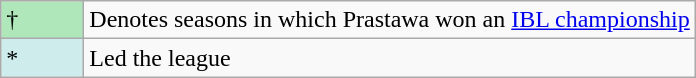<table class="wikitable">
<tr>
<td style="background:#afe6ba; width:3em;">†</td>
<td>Denotes seasons in which Prastawa won an <a href='#'>IBL championship</a></td>
</tr>
<tr>
<td style="background:#CFECEC; width:1em">*</td>
<td>Led the league</td>
</tr>
</table>
